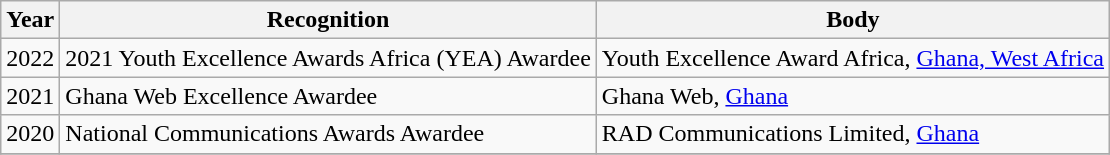<table class="wikitable plainrowheaders sortable">
<tr>
<th>Year</th>
<th>Recognition</th>
<th>Body</th>
</tr>
<tr>
<td>2022</td>
<td>2021 Youth Excellence Awards Africa (YEA) Awardee</td>
<td>Youth Excellence Award Africa, <a href='#'>Ghana, West Africa</a></td>
</tr>
<tr>
<td>2021</td>
<td>Ghana Web Excellence Awardee</td>
<td>Ghana Web, <a href='#'>Ghana</a></td>
</tr>
<tr>
<td>2020</td>
<td>National Communications Awards Awardee</td>
<td>RAD Communications Limited, <a href='#'>Ghana</a></td>
</tr>
<tr>
</tr>
</table>
